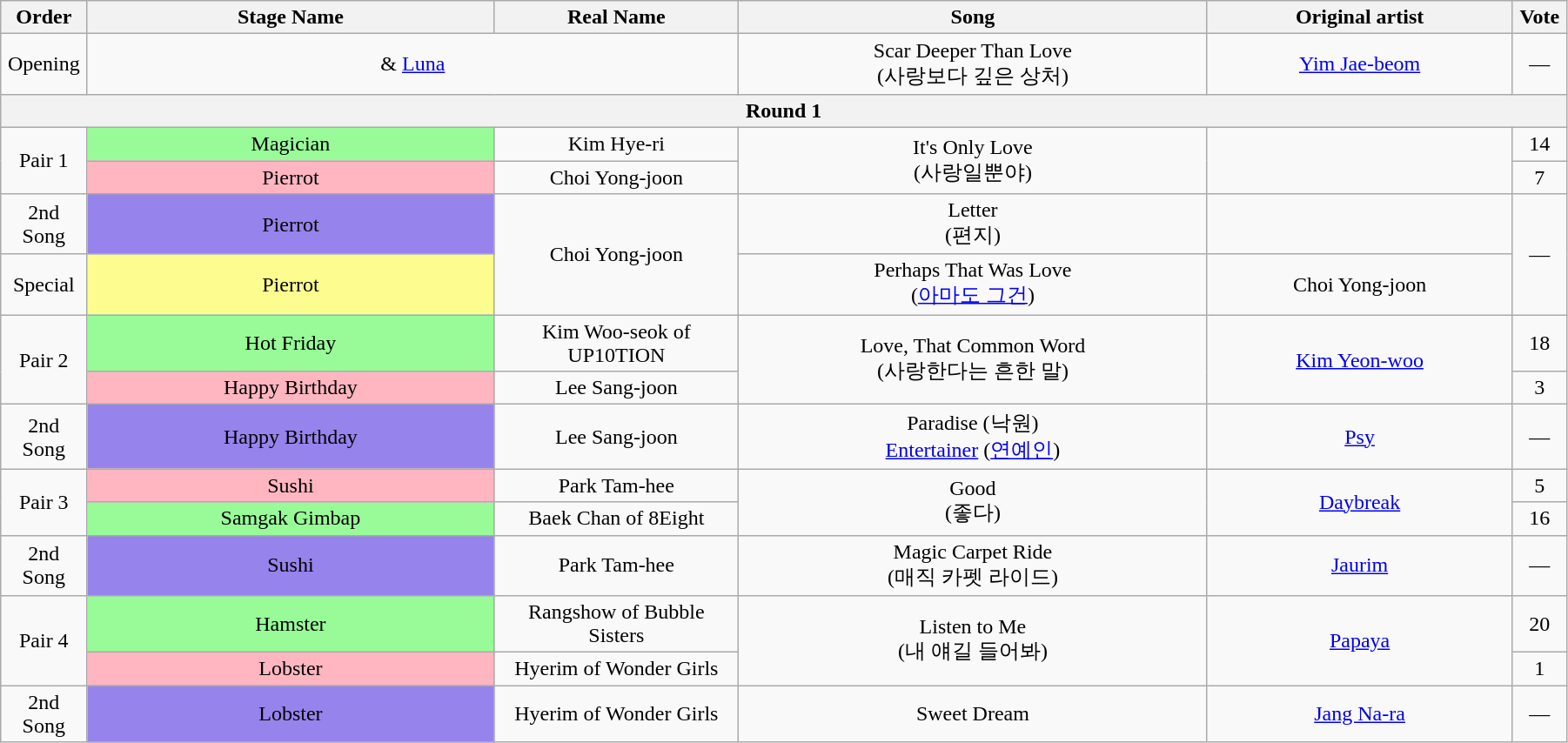<table class="wikitable" style="text-align:center; width:95%;">
<tr>
<th style="width:1%;">Order</th>
<th style="width:20%;">Stage Name</th>
<th style="width:12%;">Real Name</th>
<th style="width:23%;">Song</th>
<th style="width:15%;">Original artist</th>
<th style="width:1%;">Vote</th>
</tr>
<tr>
<td>Opening</td>
<td colspan=2> & <a href='#'>Luna</a></td>
<td>Scar Deeper Than Love<br>(사랑보다 깊은 상처)</td>
<td><a href='#'>Yim Jae-beom</a></td>
<td>—</td>
</tr>
<tr>
<th colspan=6>Round 1</th>
</tr>
<tr>
<td rowspan=2>Pair 1</td>
<td bgcolor="palegreen">Magician</td>
<td>Kim Hye-ri</td>
<td rowspan=2>It's Only Love<br>(사랑일뿐야)</td>
<td rowspan=2></td>
<td>14</td>
</tr>
<tr>
<td bgcolor="lightpink">Pierrot</td>
<td>Choi Yong-joon</td>
<td>7</td>
</tr>
<tr>
<td>2nd Song</td>
<td bgcolor="#9683EC">Pierrot</td>
<td rowspan=2>Choi Yong-joon</td>
<td>Letter<br>(편지)</td>
<td></td>
<td rowspan=2>—</td>
</tr>
<tr>
<td>Special</td>
<td bgcolor="#FDFC8F">Pierrot</td>
<td>Perhaps That Was Love<br>(<a href='#'>아마도 그건</a>)</td>
<td>Choi Yong-joon</td>
</tr>
<tr>
<td rowspan=2>Pair 2</td>
<td bgcolor="palegreen">Hot Friday</td>
<td>Kim Woo-seok of UP10TION</td>
<td rowspan=2>Love, That Common Word<br>(사랑한다는 흔한 말)</td>
<td rowspan=2><a href='#'>Kim Yeon-woo</a></td>
<td>18</td>
</tr>
<tr>
<td bgcolor="lightpink">Happy Birthday</td>
<td>Lee Sang-joon</td>
<td>3</td>
</tr>
<tr>
<td>2nd Song</td>
<td bgcolor="#9683EC">Happy Birthday</td>
<td>Lee Sang-joon</td>
<td>Paradise (낙원)<br><a href='#'>Entertainer</a> (<a href='#'>연예인</a>)</td>
<td><a href='#'>Psy</a></td>
<td>—</td>
</tr>
<tr>
<td rowspan=2>Pair 3</td>
<td bgcolor="lightpink">Sushi</td>
<td>Park Tam-hee</td>
<td rowspan=2>Good<br>(좋다)</td>
<td rowspan=2><a href='#'>Daybreak</a></td>
<td>5</td>
</tr>
<tr>
<td bgcolor="palegreen">Samgak Gimbap</td>
<td>Baek Chan of 8Eight</td>
<td>16</td>
</tr>
<tr>
<td>2nd Song</td>
<td bgcolor="#9683EC">Sushi</td>
<td>Park Tam-hee</td>
<td>Magic Carpet Ride<br>(매직 카펫 라이드)</td>
<td><a href='#'>Jaurim</a></td>
<td>—</td>
</tr>
<tr>
<td rowspan=2>Pair 4</td>
<td bgcolor="palegreen">Hamster</td>
<td>Rangshow of Bubble Sisters</td>
<td rowspan=2>Listen to Me<br>(내 얘길 들어봐)</td>
<td rowspan=2><a href='#'>Papaya</a></td>
<td>20</td>
</tr>
<tr>
<td bgcolor="lightpink">Lobster</td>
<td>Hyerim of Wonder Girls</td>
<td>1</td>
</tr>
<tr>
<td>2nd Song</td>
<td bgcolor="#9683EC">Lobster</td>
<td>Hyerim of Wonder Girls</td>
<td>Sweet Dream</td>
<td><a href='#'>Jang Na-ra</a></td>
<td>—</td>
</tr>
</table>
